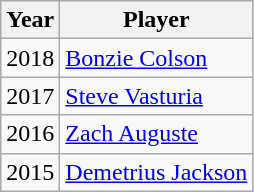<table class="wikitable outercollapse">
<tr>
<th>Year</th>
<th>Player</th>
</tr>
<tr>
<td>2018</td>
<td><a href='#'>Bonzie Colson</a></td>
</tr>
<tr>
<td>2017</td>
<td><a href='#'>Steve Vasturia</a></td>
</tr>
<tr>
<td>2016</td>
<td><a href='#'>Zach Auguste</a></td>
</tr>
<tr>
<td>2015</td>
<td><a href='#'>Demetrius Jackson</a></td>
</tr>
</table>
